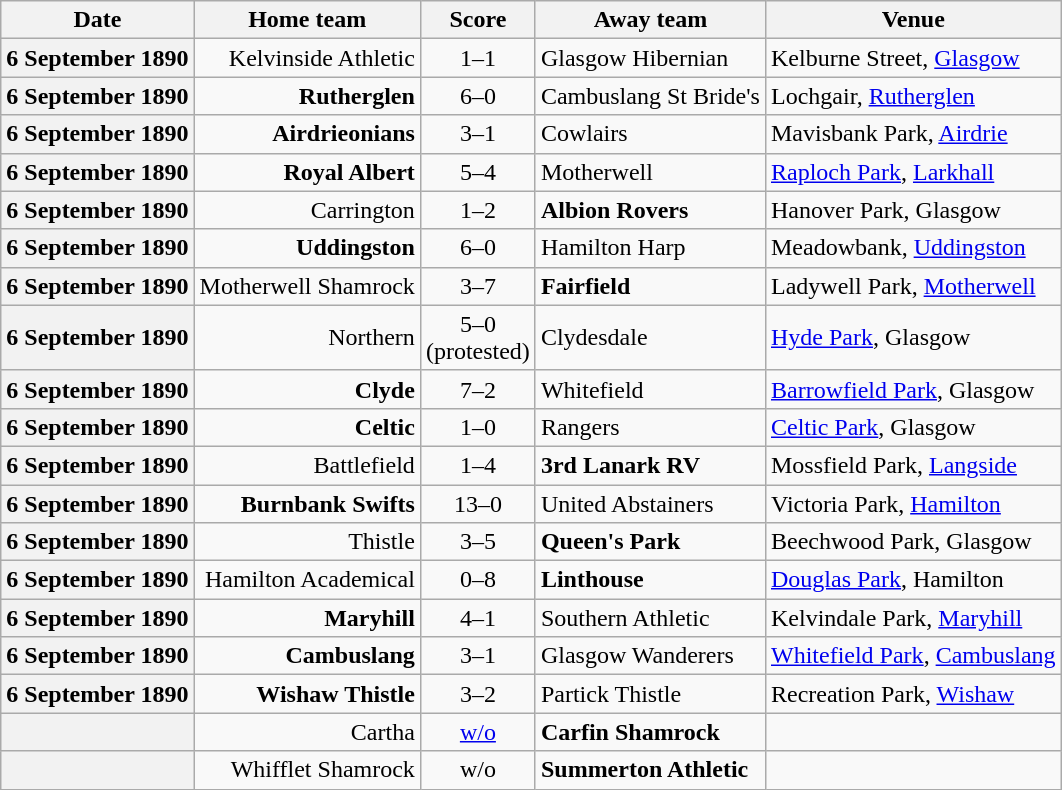<table class="wikitable football-result-list" style="max-width: 80em; text-align: center">
<tr>
<th scope="col">Date</th>
<th scope="col">Home team</th>
<th scope="col">Score</th>
<th scope="col">Away team</th>
<th scope="col">Venue</th>
</tr>
<tr>
<th scope="row">6 September 1890</th>
<td align=right>Kelvinside Athletic</td>
<td>1–1</td>
<td align=left>Glasgow Hibernian</td>
<td align=left>Kelburne Street, <a href='#'>Glasgow</a></td>
</tr>
<tr>
<th scope="row">6 September 1890</th>
<td align=right><strong>Rutherglen</strong></td>
<td>6–0</td>
<td align=left>Cambuslang St Bride's</td>
<td align=left>Lochgair, <a href='#'>Rutherglen</a></td>
</tr>
<tr>
<th scope="row">6 September 1890</th>
<td align=right><strong>Airdrieonians</strong></td>
<td>3–1</td>
<td align=left>Cowlairs</td>
<td align=left>Mavisbank Park, <a href='#'>Airdrie</a></td>
</tr>
<tr>
<th scope="row">6 September 1890</th>
<td align=right><strong>Royal Albert</strong></td>
<td>5–4</td>
<td align=left>Motherwell</td>
<td align=left><a href='#'>Raploch Park</a>, <a href='#'>Larkhall</a></td>
</tr>
<tr>
<th scope="row">6 September 1890</th>
<td align=right>Carrington</td>
<td>1–2</td>
<td align=left><strong>Albion Rovers</strong></td>
<td align=left>Hanover Park, Glasgow</td>
</tr>
<tr>
<th scope="row">6 September 1890</th>
<td align=right><strong>Uddingston</strong></td>
<td>6–0</td>
<td align=left>Hamilton Harp</td>
<td align=left>Meadowbank, <a href='#'>Uddingston</a></td>
</tr>
<tr>
<th scope="row">6 September 1890</th>
<td align=right>Motherwell Shamrock</td>
<td>3–7</td>
<td align=left><strong>Fairfield</strong></td>
<td align=left>Ladywell Park, <a href='#'>Motherwell</a></td>
</tr>
<tr>
<th scope="row">6 September 1890</th>
<td align=right>Northern</td>
<td>5–0<br>(protested)</td>
<td align=left>Clydesdale</td>
<td align=left><a href='#'>Hyde Park</a>, Glasgow</td>
</tr>
<tr>
<th scope="row">6 September 1890</th>
<td align=right><strong>Clyde</strong></td>
<td>7–2</td>
<td align=left>Whitefield</td>
<td align=left><a href='#'>Barrowfield Park</a>, Glasgow</td>
</tr>
<tr>
<th scope="row">6 September 1890</th>
<td align=right><strong>Celtic</strong></td>
<td>1–0</td>
<td align=left>Rangers</td>
<td align=left><a href='#'>Celtic Park</a>, Glasgow</td>
</tr>
<tr>
<th scope="row">6 September 1890</th>
<td align=right>Battlefield</td>
<td>1–4</td>
<td align=left><strong>3rd Lanark RV</strong></td>
<td align=left>Mossfield Park, <a href='#'>Langside</a></td>
</tr>
<tr>
<th scope="row">6 September 1890</th>
<td align=right><strong>Burnbank Swifts</strong></td>
<td>13–0</td>
<td align=left>United Abstainers</td>
<td align=left>Victoria Park, <a href='#'>Hamilton</a></td>
</tr>
<tr>
<th scope="row">6 September 1890</th>
<td align=right>Thistle</td>
<td>3–5</td>
<td align=left><strong>Queen's Park</strong></td>
<td align=left>Beechwood Park, Glasgow</td>
</tr>
<tr>
<th scope="row">6 September 1890</th>
<td align=right>Hamilton Academical</td>
<td>0–8</td>
<td align=left><strong>Linthouse</strong></td>
<td align=left><a href='#'>Douglas Park</a>, Hamilton</td>
</tr>
<tr>
<th scope="row">6 September 1890</th>
<td align=right><strong>Maryhill</strong></td>
<td>4–1</td>
<td align=left>Southern Athletic</td>
<td align=left>Kelvindale Park, <a href='#'>Maryhill</a></td>
</tr>
<tr>
<th scope="row">6 September 1890</th>
<td align=right><strong>Cambuslang</strong></td>
<td>3–1</td>
<td align=left>Glasgow Wanderers</td>
<td align=left><a href='#'>Whitefield Park</a>, <a href='#'>Cambuslang</a></td>
</tr>
<tr>
<th scope="row">6 September 1890</th>
<td align=right><strong>Wishaw Thistle</strong></td>
<td>3–2</td>
<td align=left>Partick Thistle</td>
<td align=left>Recreation Park, <a href='#'>Wishaw</a></td>
</tr>
<tr>
<th scope="row"></th>
<td align=right>Cartha</td>
<td><a href='#'>w/o</a></td>
<td align=left><strong>Carfin Shamrock</strong></td>
<td></td>
</tr>
<tr>
<th scope="row"></th>
<td align=right>Whifflet Shamrock</td>
<td>w/o</td>
<td align=left><strong>Summerton Athletic</strong></td>
<td></td>
</tr>
</table>
